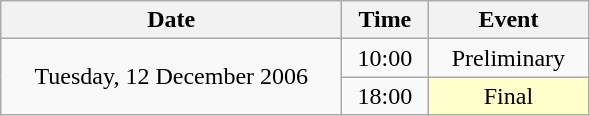<table class = "wikitable" style="text-align:center;">
<tr>
<th width=220>Date</th>
<th width=50>Time</th>
<th width=100>Event</th>
</tr>
<tr>
<td rowspan=2>Tuesday, 12 December 2006</td>
<td>10:00</td>
<td>Preliminary</td>
</tr>
<tr>
<td>18:00</td>
<td bgcolor=ffffcc>Final</td>
</tr>
</table>
